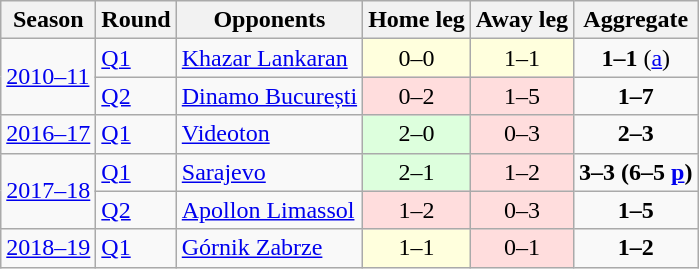<table class="wikitable">
<tr>
<th>Season</th>
<th>Round</th>
<th>Opponents</th>
<th>Home leg</th>
<th>Away leg</th>
<th>Aggregate</th>
</tr>
<tr>
<td rowspan="2"><a href='#'>2010–11</a></td>
<td><a href='#'>Q1</a></td>
<td> <a href='#'>Khazar Lankaran</a></td>
<td style="text-align:center; background:#ffd;">0–0</td>
<td style="text-align:center; background:#ffd;">1–1</td>
<td align=center><strong>1–1</strong> (<a href='#'>a</a>)</td>
</tr>
<tr>
<td><a href='#'>Q2</a></td>
<td> <a href='#'>Dinamo București</a></td>
<td style="text-align:center; background:#fdd;">0–2</td>
<td style="text-align:center; background:#fdd;">1–5</td>
<td align=center><strong>1–7</strong></td>
</tr>
<tr>
<td><a href='#'>2016–17</a></td>
<td><a href='#'>Q1</a></td>
<td> <a href='#'>Videoton</a></td>
<td style="text-align:center; background:#dfd;">2–0</td>
<td style="text-align:center; background:#fdd;">0–3</td>
<td align=center><strong>2–3</strong></td>
</tr>
<tr>
<td rowspan="2"><a href='#'>2017–18</a></td>
<td><a href='#'>Q1</a></td>
<td> <a href='#'>Sarajevo</a></td>
<td style="text-align:center; background:#dfd;">2–1</td>
<td style="text-align:center; background:#fdd;">1–2</td>
<td align=center><strong>3–3 (6–5 <a href='#'>p</a>)</strong></td>
</tr>
<tr>
<td><a href='#'>Q2</a></td>
<td> <a href='#'>Apollon Limassol</a></td>
<td style="text-align:center; background:#fdd;">1–2</td>
<td style="text-align:center; background:#fdd;">0–3</td>
<td align=center><strong>1–5</strong></td>
</tr>
<tr>
<td><a href='#'>2018–19</a></td>
<td><a href='#'>Q1</a></td>
<td> <a href='#'>Górnik Zabrze</a></td>
<td style="text-align:center; background:#ffd;">1–1</td>
<td style="text-align:center; background:#fdd;">0–1</td>
<td align=center><strong>1–2</strong></td>
</tr>
</table>
